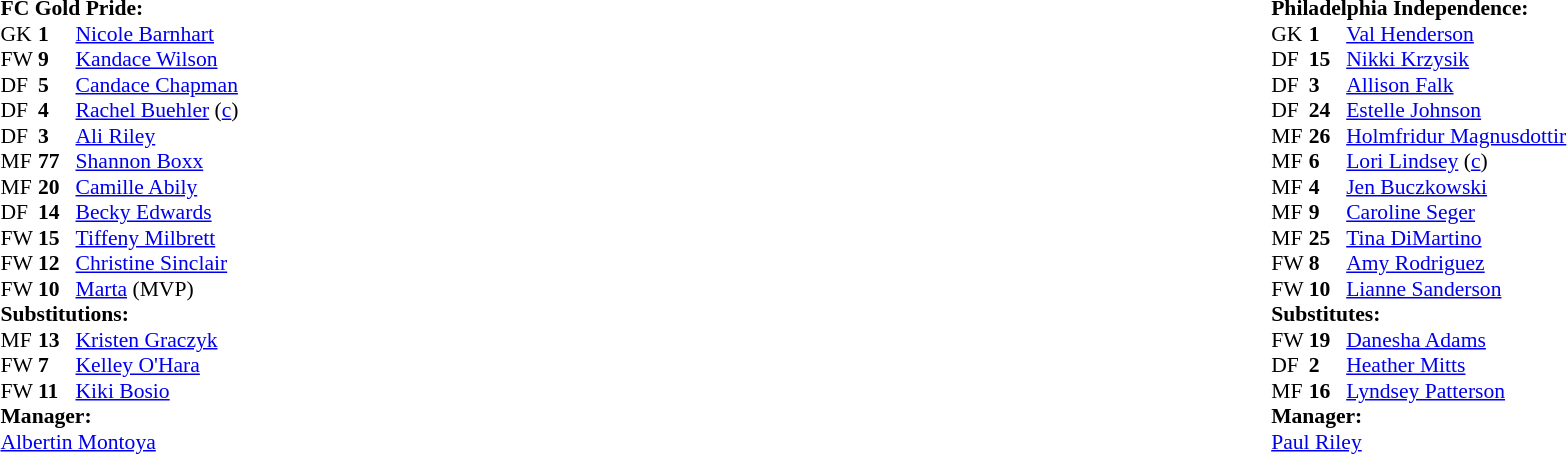<table width="100%">
<tr>
<td valign="top" width="50%"><br><table style="font-size: 90%" cellspacing="0" cellpadding="0">
<tr>
<td colspan="4"><strong>FC Gold Pride:</strong></td>
</tr>
<tr>
<th width="25"></th>
<th width="25"></th>
</tr>
<tr>
<td>GK</td>
<td><strong>1</strong></td>
<td> <a href='#'>Nicole Barnhart</a></td>
</tr>
<tr>
<td>FW</td>
<td><strong>9</strong></td>
<td> <a href='#'>Kandace Wilson</a></td>
</tr>
<tr>
<td>DF</td>
<td><strong>5</strong></td>
<td> <a href='#'>Candace Chapman</a></td>
<td></td>
</tr>
<tr>
<td>DF</td>
<td><strong>4</strong></td>
<td> <a href='#'>Rachel Buehler</a> (<a href='#'>c</a>)</td>
</tr>
<tr>
<td>DF</td>
<td><strong>3</strong></td>
<td> <a href='#'>Ali Riley</a></td>
</tr>
<tr>
<td>MF</td>
<td><strong>77</strong></td>
<td> <a href='#'>Shannon Boxx</a></td>
<td></td>
</tr>
<tr>
<td>MF</td>
<td><strong>20</strong></td>
<td> <a href='#'>Camille Abily</a></td>
<td></td>
</tr>
<tr>
<td>DF</td>
<td><strong>14</strong></td>
<td> <a href='#'>Becky Edwards</a></td>
</tr>
<tr>
<td>FW</td>
<td><strong>15</strong></td>
<td> <a href='#'>Tiffeny Milbrett</a></td>
</tr>
<tr>
<td>FW</td>
<td><strong>12</strong></td>
<td> <a href='#'>Christine Sinclair</a></td>
</tr>
<tr>
<td>FW</td>
<td><strong>10</strong></td>
<td> <a href='#'>Marta</a> (MVP)</td>
</tr>
<tr>
<td colspan=3><strong>Substitutions:</strong></td>
</tr>
<tr>
<td>MF</td>
<td><strong>13</strong></td>
<td> <a href='#'>Kristen Graczyk</a></td>
<td></td>
<td></td>
</tr>
<tr>
<td>FW</td>
<td><strong>7</strong></td>
<td> <a href='#'>Kelley O'Hara</a></td>
<td></td>
<td></td>
</tr>
<tr>
<td>FW</td>
<td><strong>11</strong></td>
<td> <a href='#'>Kiki Bosio</a></td>
<td></td>
<td></td>
</tr>
<tr>
<td colspan=3><strong>Manager:</strong></td>
</tr>
<tr>
<td colspan=3> <a href='#'>Albertin Montoya</a></td>
</tr>
</table>
</td>
<td></td>
<td valign="top" width="50%"><br><table style="font-size: 90%" cellspacing="0" cellpadding="0" align="center">
<tr>
<td colspan="4"><strong>Philadelphia Independence:</strong></td>
</tr>
<tr>
<th width="25"></th>
<th width="25"></th>
</tr>
<tr>
<td>GK</td>
<td><strong>1</strong></td>
<td> <a href='#'>Val Henderson</a></td>
</tr>
<tr>
<td>DF</td>
<td><strong>15</strong></td>
<td> <a href='#'>Nikki Krzysik</a></td>
</tr>
<tr>
<td>DF</td>
<td><strong>3</strong></td>
<td> <a href='#'>Allison Falk</a></td>
</tr>
<tr>
<td>DF</td>
<td><strong>24</strong></td>
<td> <a href='#'>Estelle Johnson</a></td>
</tr>
<tr>
<td>MF</td>
<td><strong>26</strong></td>
<td> <a href='#'>Holmfridur Magnusdottir</a></td>
</tr>
<tr>
<td>MF</td>
<td><strong>6</strong></td>
<td> <a href='#'>Lori Lindsey</a> (<a href='#'>c</a>)</td>
<td></td>
</tr>
<tr>
<td>MF</td>
<td><strong>4</strong></td>
<td> <a href='#'>Jen Buczkowski</a></td>
</tr>
<tr>
<td>MF</td>
<td><strong>9</strong></td>
<td> <a href='#'>Caroline Seger</a></td>
<td></td>
</tr>
<tr>
<td>MF</td>
<td><strong>25</strong></td>
<td> <a href='#'>Tina DiMartino</a></td>
</tr>
<tr>
<td>FW</td>
<td><strong>8</strong></td>
<td> <a href='#'>Amy Rodriguez</a></td>
</tr>
<tr>
<td>FW</td>
<td><strong>10</strong></td>
<td> <a href='#'>Lianne Sanderson</a></td>
<td></td>
</tr>
<tr>
<td colspan=3><strong>Substitutes:</strong></td>
</tr>
<tr>
<td>FW</td>
<td><strong>19</strong></td>
<td> <a href='#'>Danesha Adams</a></td>
<td></td>
<td></td>
</tr>
<tr>
<td>DF</td>
<td><strong>2</strong></td>
<td> <a href='#'>Heather Mitts</a></td>
<td></td>
<td></td>
</tr>
<tr>
<td>MF</td>
<td><strong>16</strong></td>
<td> <a href='#'>Lyndsey Patterson</a></td>
<td></td>
<td></td>
</tr>
<tr>
<td colspan=3><strong>Manager:</strong></td>
</tr>
<tr>
<td colspan="4"> <a href='#'>Paul Riley</a></td>
</tr>
<tr>
</tr>
</table>
</td>
</tr>
</table>
